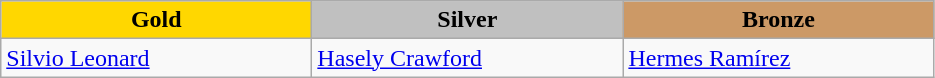<table class="wikitable" style="text-align:left">
<tr align="center">
<td width=200 bgcolor=gold><strong>Gold</strong></td>
<td width=200 bgcolor=silver><strong>Silver</strong></td>
<td width=200 bgcolor=CC9966><strong>Bronze</strong></td>
</tr>
<tr>
<td><a href='#'>Silvio Leonard</a><br><em></em></td>
<td><a href='#'>Hasely Crawford</a><br><em></em></td>
<td><a href='#'>Hermes Ramírez</a><br><em></em></td>
</tr>
</table>
